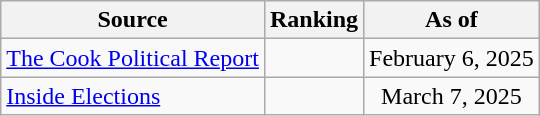<table class="wikitable" style="text-align:center">
<tr>
<th>Source</th>
<th>Ranking</th>
<th>As of</th>
</tr>
<tr>
<td align=left><a href='#'>The Cook Political Report</a></td>
<td></td>
<td>February 6, 2025</td>
</tr>
<tr>
<td align=left><a href='#'>Inside Elections</a></td>
<td></td>
<td>March 7, 2025</td>
</tr>
</table>
